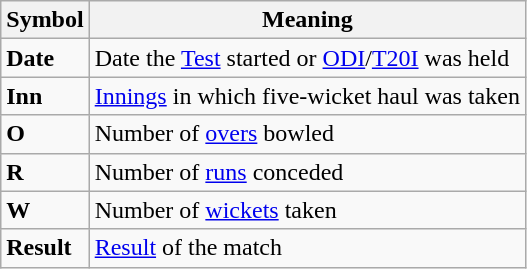<table class="wikitable">
<tr>
<th>Symbol</th>
<th>Meaning</th>
</tr>
<tr>
<td><strong>Date</strong></td>
<td>Date the <a href='#'>Test</a> started or <a href='#'>ODI</a>/<a href='#'>T20I</a> was held</td>
</tr>
<tr>
<td><strong>Inn</strong></td>
<td><a href='#'>Innings</a> in which five-wicket haul was taken</td>
</tr>
<tr>
<td><strong>O</strong></td>
<td>Number of <a href='#'>overs</a> bowled</td>
</tr>
<tr>
<td><strong>R</strong></td>
<td>Number of <a href='#'>runs</a> conceded</td>
</tr>
<tr>
<td><strong>W</strong></td>
<td>Number of <a href='#'>wickets</a> taken</td>
</tr>
<tr>
<td><strong>Result</strong></td>
<td><a href='#'>Result</a> of the match</td>
</tr>
</table>
